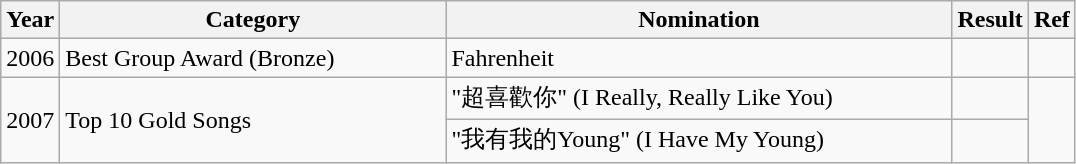<table class="wikitable">
<tr>
<th>Year</th>
<th width="250">Category</th>
<th width="330">Nomination</th>
<th>Result</th>
<th>Ref</th>
</tr>
<tr>
<td>2006</td>
<td>Best Group Award (Bronze)</td>
<td>Fahrenheit</td>
<td></td>
<td align="center"></td>
</tr>
<tr>
<td rowspan=2>2007</td>
<td rowspan=2>Top 10 Gold Songs</td>
<td>"超喜歡你" (I Really, Really Like You)</td>
<td></td>
<td rowspan=2 align="center"></td>
</tr>
<tr>
<td>"我有我的Young" (I Have My Young)</td>
<td></td>
</tr>
</table>
